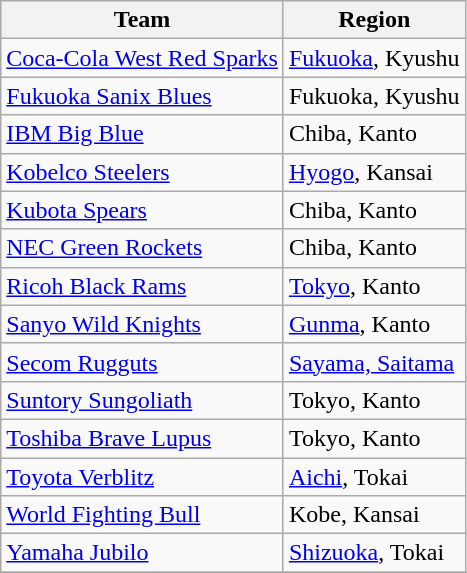<table class = "wikitable">
<tr>
<th>Team</th>
<th>Region</th>
</tr>
<tr>
<td><a href='#'>Coca-Cola West Red Sparks</a></td>
<td><a href='#'>Fukuoka</a>, Kyushu</td>
</tr>
<tr>
<td><a href='#'>Fukuoka Sanix Blues</a></td>
<td>Fukuoka, Kyushu</td>
</tr>
<tr>
<td><a href='#'>IBM Big Blue</a></td>
<td>Chiba, Kanto</td>
</tr>
<tr>
<td><a href='#'>Kobelco Steelers</a></td>
<td><a href='#'>Hyogo</a>, Kansai</td>
</tr>
<tr>
<td><a href='#'>Kubota Spears</a></td>
<td>Chiba, Kanto</td>
</tr>
<tr>
<td><a href='#'>NEC Green Rockets</a></td>
<td>Chiba, Kanto</td>
</tr>
<tr>
<td><a href='#'>Ricoh Black Rams</a></td>
<td><a href='#'>Tokyo</a>, Kanto</td>
</tr>
<tr>
<td><a href='#'>Sanyo Wild Knights</a></td>
<td><a href='#'>Gunma</a>, Kanto</td>
</tr>
<tr>
<td><a href='#'>Secom Rugguts</a></td>
<td><a href='#'>Sayama, Saitama</a></td>
</tr>
<tr>
<td><a href='#'>Suntory Sungoliath</a></td>
<td>Tokyo, Kanto</td>
</tr>
<tr>
<td><a href='#'>Toshiba Brave Lupus</a></td>
<td>Tokyo, Kanto</td>
</tr>
<tr>
<td><a href='#'>Toyota Verblitz</a></td>
<td><a href='#'>Aichi</a>, Tokai</td>
</tr>
<tr>
<td><a href='#'>World Fighting Bull</a></td>
<td>Kobe, Kansai</td>
</tr>
<tr>
<td><a href='#'>Yamaha Jubilo</a></td>
<td><a href='#'>Shizuoka</a>, Tokai</td>
</tr>
<tr>
</tr>
</table>
